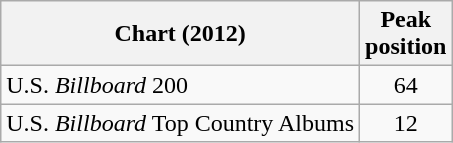<table class="wikitable">
<tr>
<th>Chart (2012)</th>
<th>Peak<br>position</th>
</tr>
<tr>
<td>U.S. <em>Billboard</em> 200</td>
<td align="center">64</td>
</tr>
<tr>
<td>U.S. <em>Billboard</em> Top Country Albums</td>
<td align="center">12</td>
</tr>
</table>
